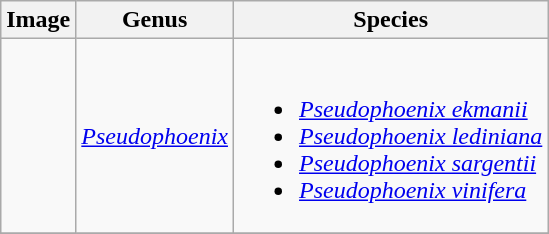<table class="wikitable">
<tr>
<th>Image</th>
<th>Genus</th>
<th>Species</th>
</tr>
<tr>
<td></td>
<td><em><a href='#'>Pseudophoenix</a></em> </td>
<td><br><ul><li><em><a href='#'>Pseudophoenix ekmanii</a> </em></li><li><em><a href='#'>Pseudophoenix lediniana</a></em></li><li><em><a href='#'>Pseudophoenix sargentii</a></em></li><li><em><a href='#'>Pseudophoenix vinifera</a></em></li></ul></td>
</tr>
<tr>
</tr>
</table>
